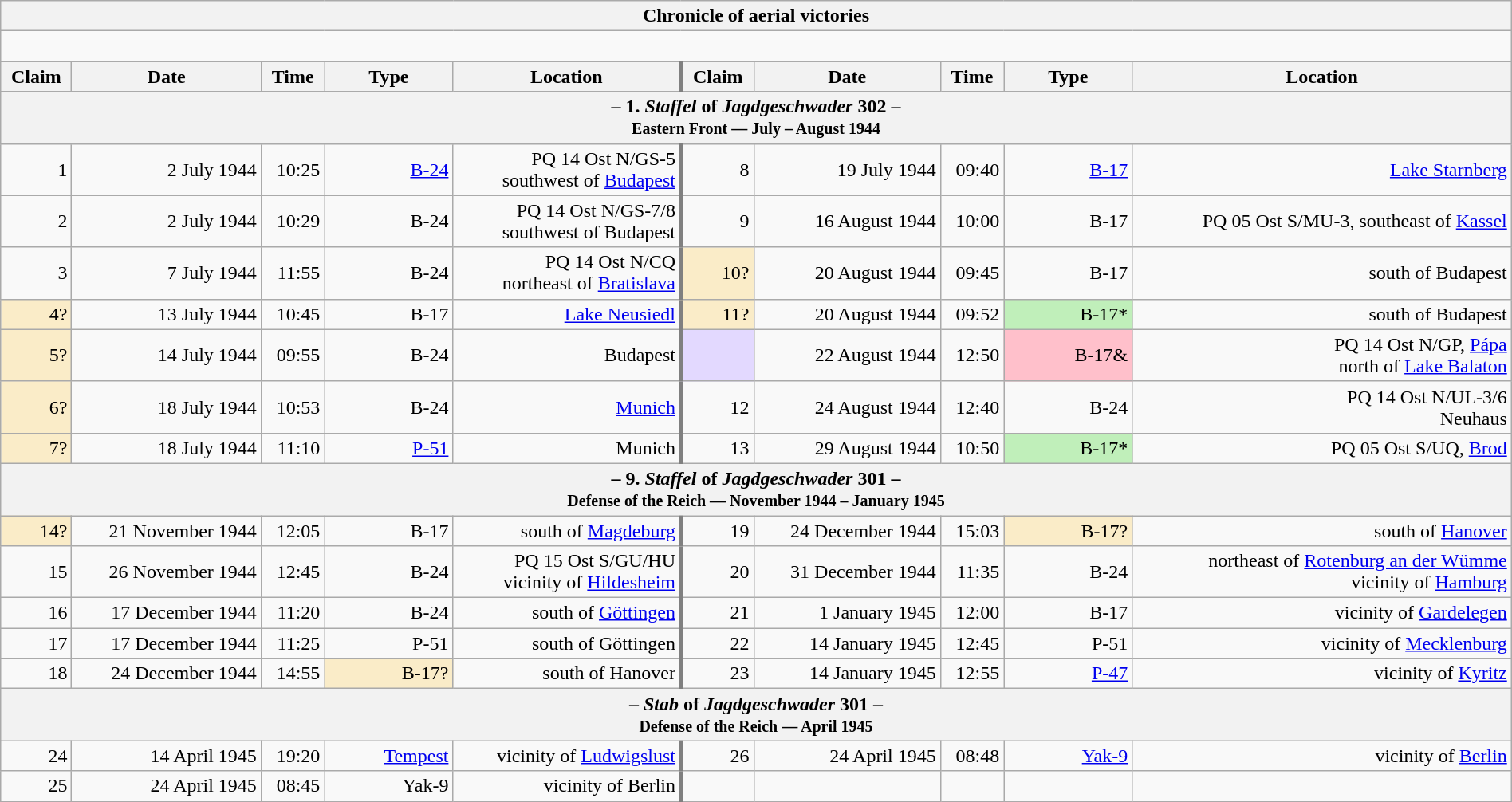<table class="wikitable plainrowheaders collapsible" style="margin-left: auto; margin-right: auto; border: none; text-align:right; width: 100%;">
<tr>
<th colspan="10">Chronicle of aerial victories</th>
</tr>
<tr>
<td colspan="10" style="text-align: left;"><br>


</td>
</tr>
<tr>
<th scope="col">Claim</th>
<th scope="col">Date</th>
<th scope="col">Time</th>
<th scope="col" width="100px">Type</th>
<th scope="col">Location</th>
<th scope="col" style="border-left: 3px solid grey;">Claim</th>
<th scope="col">Date</th>
<th scope="col">Time</th>
<th scope="col" width="100px">Type</th>
<th scope="col">Location</th>
</tr>
<tr>
<th colspan="10">– 1. <em>Staffel</em> of <em>Jagdgeschwader</em> 302 –<br><small>Eastern Front — July – August 1944</small></th>
</tr>
<tr>
<td>1</td>
<td>2 July 1944</td>
<td>10:25</td>
<td><a href='#'>B-24</a></td>
<td>PQ 14 Ost N/GS-5<br>southwest of <a href='#'>Budapest</a></td>
<td style="border-left: 3px solid grey;">8</td>
<td>19 July 1944</td>
<td>09:40</td>
<td><a href='#'>B-17</a></td>
<td><a href='#'>Lake Starnberg</a></td>
</tr>
<tr>
<td>2</td>
<td>2 July 1944</td>
<td>10:29</td>
<td>B-24</td>
<td>PQ 14 Ost N/GS-7/8<br>southwest of Budapest</td>
<td style="border-left: 3px solid grey;">9</td>
<td>16 August 1944</td>
<td>10:00</td>
<td>B-17</td>
<td>PQ 05 Ost S/MU-3, southeast of <a href='#'>Kassel</a></td>
</tr>
<tr>
<td>3</td>
<td>7 July 1944</td>
<td>11:55</td>
<td>B-24</td>
<td>PQ 14 Ost N/CQ<br>northeast of <a href='#'>Bratislava</a></td>
<td style="border-left: 3px solid grey; background:#faecc8">10?</td>
<td>20 August 1944</td>
<td>09:45</td>
<td>B-17</td>
<td>south of Budapest</td>
</tr>
<tr>
<td style="background:#faecc8">4?</td>
<td>13 July 1944</td>
<td>10:45</td>
<td>B-17</td>
<td><a href='#'>Lake Neusiedl</a></td>
<td style="border-left: 3px solid grey; background:#faecc8">11?</td>
<td>20 August 1944</td>
<td>09:52</td>
<td style="background:#C0EFBA">B-17*</td>
<td>south of Budapest</td>
</tr>
<tr>
<td style="background:#faecc8">5?</td>
<td>14 July 1944</td>
<td>09:55</td>
<td>B-24</td>
<td>Budapest</td>
<td style="border-left: 3px solid grey; background:#e3d9ff;"></td>
<td>22 August 1944</td>
<td>12:50</td>
<td style="background:pink;">B-17&</td>
<td>PQ 14 Ost N/GP, <a href='#'>Pápa</a><br>north of <a href='#'>Lake Balaton</a></td>
</tr>
<tr>
<td style="background:#faecc8">6?</td>
<td>18 July 1944</td>
<td>10:53</td>
<td>B-24</td>
<td><a href='#'>Munich</a></td>
<td style="border-left: 3px solid grey;">12</td>
<td>24 August 1944</td>
<td>12:40</td>
<td>B-24</td>
<td>PQ 14 Ost N/UL-3/6<br>Neuhaus</td>
</tr>
<tr>
<td style="background:#faecc8">7?</td>
<td>18 July 1944</td>
<td>11:10</td>
<td><a href='#'>P-51</a></td>
<td>Munich</td>
<td style="border-left: 3px solid grey;">13</td>
<td>29 August 1944</td>
<td>10:50</td>
<td style="background:#C0EFBA">B-17*</td>
<td>PQ 05 Ost S/UQ, <a href='#'>Brod</a></td>
</tr>
<tr>
<th colspan="10">– 9. <em>Staffel</em> of <em>Jagdgeschwader</em> 301 –<br><small>Defense of the Reich — November 1944 – January 1945</small></th>
</tr>
<tr>
<td style="background:#faecc8">14?</td>
<td>21 November 1944</td>
<td>12:05</td>
<td>B-17</td>
<td>south of <a href='#'>Magdeburg</a></td>
<td style="border-left: 3px solid grey;">19</td>
<td>24 December 1944</td>
<td>15:03</td>
<td style="background:#faecc8">B-17?</td>
<td>south of <a href='#'>Hanover</a></td>
</tr>
<tr>
<td>15</td>
<td>26 November 1944</td>
<td>12:45</td>
<td>B-24</td>
<td>PQ 15 Ost S/GU/HU<br>vicinity of <a href='#'>Hildesheim</a></td>
<td style="border-left: 3px solid grey;">20</td>
<td>31 December 1944</td>
<td>11:35</td>
<td>B-24</td>
<td>northeast of <a href='#'>Rotenburg an der Wümme</a><br>vicinity of <a href='#'>Hamburg</a></td>
</tr>
<tr>
<td>16</td>
<td>17 December 1944</td>
<td>11:20</td>
<td>B-24</td>
<td>south of <a href='#'>Göttingen</a></td>
<td style="border-left: 3px solid grey;">21</td>
<td>1 January 1945</td>
<td>12:00</td>
<td>B-17</td>
<td>vicinity of <a href='#'>Gardelegen</a></td>
</tr>
<tr>
<td>17</td>
<td>17 December 1944</td>
<td>11:25</td>
<td>P-51</td>
<td>south of Göttingen</td>
<td style="border-left: 3px solid grey;">22</td>
<td>14 January 1945</td>
<td>12:45</td>
<td>P-51</td>
<td>vicinity of <a href='#'>Mecklenburg</a></td>
</tr>
<tr>
<td>18</td>
<td>24 December 1944</td>
<td>14:55</td>
<td style="background:#faecc8">B-17?</td>
<td>south of Hanover</td>
<td style="border-left: 3px solid grey;">23</td>
<td>14 January 1945</td>
<td>12:55</td>
<td><a href='#'>P-47</a></td>
<td>vicinity of <a href='#'>Kyritz</a></td>
</tr>
<tr>
<th colspan="10">– <em>Stab</em> of <em>Jagdgeschwader</em> 301 –<br><small>Defense of the Reich — April 1945</small></th>
</tr>
<tr>
<td>24</td>
<td>14 April 1945</td>
<td>19:20</td>
<td><a href='#'>Tempest</a></td>
<td>vicinity of <a href='#'>Ludwigslust</a></td>
<td style="border-left: 3px solid grey;">26</td>
<td>24 April 1945</td>
<td>08:48</td>
<td><a href='#'>Yak-9</a></td>
<td>vicinity of <a href='#'>Berlin</a></td>
</tr>
<tr>
<td>25</td>
<td>24 April 1945</td>
<td>08:45</td>
<td>Yak-9</td>
<td>vicinity of Berlin</td>
<td style="border-left: 3px solid grey;"></td>
<td></td>
<td></td>
<td></td>
<td></td>
</tr>
</table>
